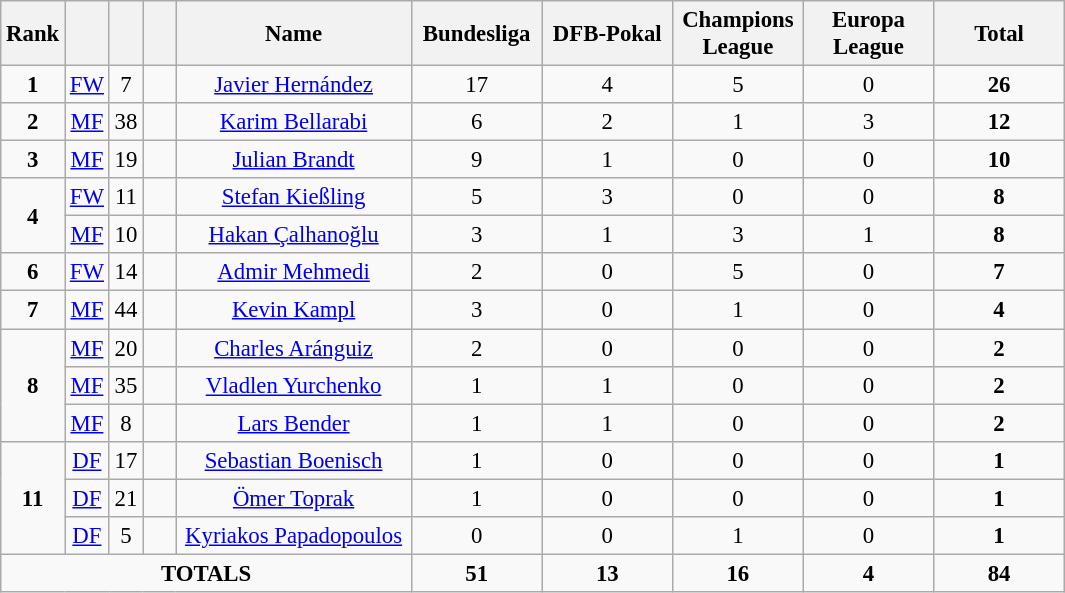<table class="wikitable sortable" style="font-size: 95%; text-align: center;">
<tr>
<th width=15>Rank</th>
<th width=15></th>
<th width=15></th>
<th width=15></th>
<th width=150>Name</th>
<th width=80>Bundesliga</th>
<th width=80>DFB-Pokal</th>
<th width=80>Champions League</th>
<th width=80>Europa League</th>
<th width=80>Total</th>
</tr>
<tr>
<td><strong>1</strong></td>
<td><a href='#'>FW</a></td>
<td>7</td>
<td></td>
<td><a href='#'>Javier Hernández</a></td>
<td>17</td>
<td>4</td>
<td>5</td>
<td>0</td>
<td><strong>26</strong></td>
</tr>
<tr>
<td><strong>2</strong></td>
<td><a href='#'>MF</a></td>
<td>38</td>
<td></td>
<td><a href='#'>Karim Bellarabi</a></td>
<td>6</td>
<td>2</td>
<td>1</td>
<td>3</td>
<td><strong>12</strong></td>
</tr>
<tr>
<td><strong>3</strong></td>
<td><a href='#'>MF</a></td>
<td>19</td>
<td></td>
<td><a href='#'>Julian Brandt</a></td>
<td>9</td>
<td>1</td>
<td>0</td>
<td>0</td>
<td><strong>10</strong></td>
</tr>
<tr>
<td rowspan=2><strong>4</strong></td>
<td><a href='#'>FW</a></td>
<td>11</td>
<td></td>
<td><a href='#'>Stefan Kießling</a></td>
<td>5</td>
<td>3</td>
<td>0</td>
<td>0</td>
<td><strong>8</strong></td>
</tr>
<tr>
<td><a href='#'>MF</a></td>
<td>10</td>
<td></td>
<td><a href='#'>Hakan Çalhanoğlu</a></td>
<td>3</td>
<td>1</td>
<td>3</td>
<td>1</td>
<td><strong>8</strong></td>
</tr>
<tr>
<td><strong>6</strong></td>
<td><a href='#'>FW</a></td>
<td>14</td>
<td></td>
<td><a href='#'>Admir Mehmedi</a></td>
<td>2</td>
<td>0</td>
<td>5</td>
<td>0</td>
<td><strong>7</strong></td>
</tr>
<tr>
<td><strong>7</strong></td>
<td><a href='#'>MF</a></td>
<td>44</td>
<td></td>
<td><a href='#'>Kevin Kampl</a></td>
<td>3</td>
<td>0</td>
<td>1</td>
<td>0</td>
<td><strong>4</strong></td>
</tr>
<tr>
<td rowspan=3><strong>8</strong></td>
<td><a href='#'>MF</a></td>
<td>20</td>
<td></td>
<td><a href='#'>Charles Aránguiz</a></td>
<td>2</td>
<td>0</td>
<td>0</td>
<td>0</td>
<td><strong>2</strong></td>
</tr>
<tr>
<td><a href='#'>MF</a></td>
<td>35</td>
<td></td>
<td><a href='#'>Vladlen Yurchenko</a></td>
<td>1</td>
<td>1</td>
<td>0</td>
<td>0</td>
<td><strong>2</strong></td>
</tr>
<tr>
<td><a href='#'>MF</a></td>
<td>8</td>
<td></td>
<td><a href='#'>Lars Bender</a></td>
<td>1</td>
<td>1</td>
<td>0</td>
<td>0</td>
<td><strong>2</strong></td>
</tr>
<tr>
<td rowspan=3><strong>11</strong></td>
<td><a href='#'>DF</a></td>
<td>17</td>
<td></td>
<td><a href='#'>Sebastian Boenisch</a></td>
<td>1</td>
<td>0</td>
<td>0</td>
<td>0</td>
<td><strong>1</strong></td>
</tr>
<tr>
<td><a href='#'>DF</a></td>
<td>21</td>
<td></td>
<td><a href='#'>Ömer Toprak</a></td>
<td>1</td>
<td>0</td>
<td>0</td>
<td>0</td>
<td><strong>1</strong></td>
</tr>
<tr>
<td><a href='#'>DF</a></td>
<td>5</td>
<td></td>
<td><a href='#'>Kyriakos Papadopoulos</a></td>
<td>0</td>
<td>0</td>
<td>1</td>
<td>0</td>
<td><strong>1</strong></td>
</tr>
<tr>
<td colspan=5><strong>TOTALS</strong></td>
<td><strong>51</strong></td>
<td><strong>13</strong></td>
<td><strong>16</strong></td>
<td><strong>4</strong></td>
<td><strong>84</strong></td>
</tr>
</table>
